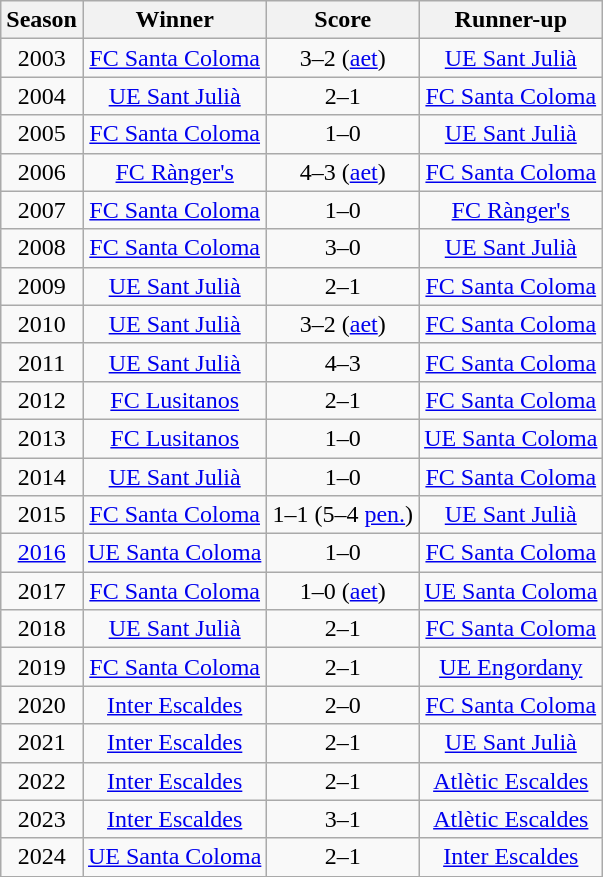<table class="wikitable sortable" style="text-align:center;">
<tr>
<th>Season</th>
<th>Winner</th>
<th>Score</th>
<th>Runner-up</th>
</tr>
<tr>
<td>2003</td>
<td><a href='#'>FC Santa Coloma</a></td>
<td align=center>3–2 (<a href='#'>aet</a>)</td>
<td><a href='#'>UE Sant Julià</a></td>
</tr>
<tr>
<td>2004</td>
<td><a href='#'>UE Sant Julià</a></td>
<td align=center>2–1</td>
<td><a href='#'>FC Santa Coloma</a></td>
</tr>
<tr>
<td>2005</td>
<td><a href='#'>FC Santa Coloma</a></td>
<td align=center>1–0</td>
<td><a href='#'>UE Sant Julià</a></td>
</tr>
<tr>
<td>2006</td>
<td><a href='#'>FC Rànger's</a></td>
<td align=center>4–3 (<a href='#'>aet</a>)</td>
<td><a href='#'>FC Santa Coloma</a></td>
</tr>
<tr>
<td>2007</td>
<td><a href='#'>FC Santa Coloma</a></td>
<td align=center>1–0</td>
<td><a href='#'>FC Rànger's</a></td>
</tr>
<tr>
<td>2008</td>
<td><a href='#'>FC Santa Coloma</a></td>
<td align=center>3–0</td>
<td><a href='#'>UE Sant Julià</a></td>
</tr>
<tr>
<td>2009</td>
<td><a href='#'>UE Sant Julià</a></td>
<td align=center>2–1</td>
<td><a href='#'>FC Santa Coloma</a></td>
</tr>
<tr>
<td>2010</td>
<td><a href='#'>UE Sant Julià</a></td>
<td align=center>3–2 (<a href='#'>aet</a>)</td>
<td><a href='#'>FC Santa Coloma</a></td>
</tr>
<tr>
<td>2011</td>
<td><a href='#'>UE Sant Julià</a></td>
<td align=center>4–3</td>
<td><a href='#'>FC Santa Coloma</a></td>
</tr>
<tr>
<td>2012</td>
<td><a href='#'>FC Lusitanos</a></td>
<td Align=center>2–1</td>
<td><a href='#'>FC Santa Coloma</a></td>
</tr>
<tr>
<td>2013</td>
<td><a href='#'>FC Lusitanos</a></td>
<td Align=center>1–0</td>
<td><a href='#'>UE Santa Coloma</a></td>
</tr>
<tr>
<td>2014</td>
<td><a href='#'>UE Sant Julià</a></td>
<td align=center>1–0</td>
<td><a href='#'>FC Santa Coloma</a></td>
</tr>
<tr>
<td>2015</td>
<td><a href='#'>FC Santa Coloma</a></td>
<td align=center>1–1 (5–4 <a href='#'>pen.</a>)</td>
<td><a href='#'>UE Sant Julià</a></td>
</tr>
<tr>
<td><a href='#'>2016</a></td>
<td><a href='#'>UE Santa Coloma</a></td>
<td align=center>1–0</td>
<td><a href='#'>FC Santa Coloma</a></td>
</tr>
<tr>
<td>2017</td>
<td><a href='#'>FC Santa Coloma</a></td>
<td align=center>1–0 (<a href='#'>aet</a>)</td>
<td><a href='#'>UE Santa Coloma</a></td>
</tr>
<tr>
<td>2018</td>
<td><a href='#'>UE Sant Julià</a></td>
<td align=center>2–1</td>
<td><a href='#'>FC Santa Coloma</a></td>
</tr>
<tr>
<td>2019</td>
<td><a href='#'>FC Santa Coloma</a></td>
<td align=center>2–1</td>
<td><a href='#'>UE Engordany</a></td>
</tr>
<tr>
<td>2020</td>
<td><a href='#'>Inter Escaldes</a></td>
<td align=center>2–0</td>
<td><a href='#'>FC Santa Coloma</a></td>
</tr>
<tr>
<td>2021</td>
<td><a href='#'>Inter Escaldes</a></td>
<td align=center>2–1</td>
<td><a href='#'>UE Sant Julià</a></td>
</tr>
<tr>
<td>2022</td>
<td><a href='#'>Inter Escaldes</a></td>
<td align=center>2–1</td>
<td><a href='#'>Atlètic Escaldes</a></td>
</tr>
<tr>
<td>2023</td>
<td><a href='#'>Inter Escaldes</a></td>
<td align=center>3–1</td>
<td><a href='#'>Atlètic Escaldes</a></td>
</tr>
<tr>
<td>2024</td>
<td><a href='#'>UE Santa Coloma</a></td>
<td align=center>2–1</td>
<td><a href='#'>Inter Escaldes</a></td>
</tr>
</table>
